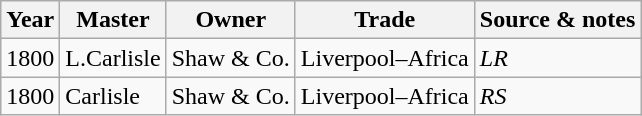<table class=" wikitable">
<tr>
<th>Year</th>
<th>Master</th>
<th>Owner</th>
<th>Trade</th>
<th>Source & notes</th>
</tr>
<tr>
<td>1800</td>
<td>L.Carlisle</td>
<td>Shaw & Co.</td>
<td>Liverpool–Africa</td>
<td><em>LR</em></td>
</tr>
<tr>
<td>1800</td>
<td>Carlisle</td>
<td>Shaw & Co.</td>
<td>Liverpool–Africa</td>
<td><em>RS</em></td>
</tr>
</table>
